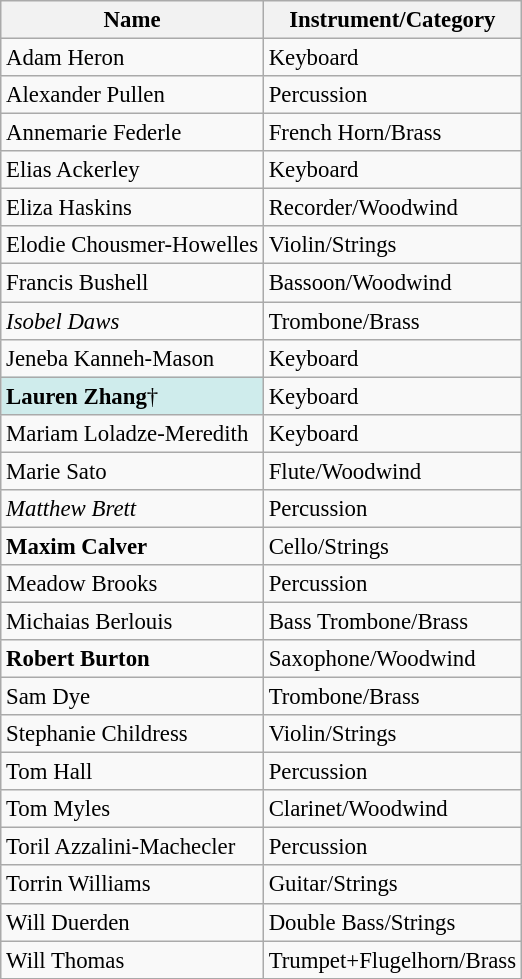<table class="wikitable sortable" style="font-size: 95%">
<tr>
<th>Name</th>
<th>Instrument/Category</th>
</tr>
<tr>
<td>Adam Heron</td>
<td>Keyboard</td>
</tr>
<tr>
<td>Alexander Pullen</td>
<td>Percussion</td>
</tr>
<tr>
<td>Annemarie Federle</td>
<td>French Horn/Brass</td>
</tr>
<tr>
<td>Elias Ackerley</td>
<td>Keyboard</td>
</tr>
<tr>
<td>Eliza Haskins</td>
<td>Recorder/Woodwind</td>
</tr>
<tr>
<td>Elodie Chousmer-Howelles</td>
<td>Violin/Strings</td>
</tr>
<tr>
<td>Francis Bushell</td>
<td>Bassoon/Woodwind</td>
</tr>
<tr>
<td><em>Isobel Daws</em></td>
<td>Trombone/Brass</td>
</tr>
<tr>
<td>Jeneba Kanneh-Mason</td>
<td>Keyboard</td>
</tr>
<tr>
<td bgcolor="#CFECEC"><strong>Lauren Zhang</strong>†</td>
<td>Keyboard</td>
</tr>
<tr>
<td>Mariam Loladze-Meredith</td>
<td>Keyboard</td>
</tr>
<tr>
<td>Marie Sato</td>
<td>Flute/Woodwind</td>
</tr>
<tr>
<td><em>Matthew Brett</em></td>
<td>Percussion</td>
</tr>
<tr>
<td><strong>Maxim Calver</strong></td>
<td>Cello/Strings</td>
</tr>
<tr>
<td>Meadow Brooks</td>
<td>Percussion</td>
</tr>
<tr>
<td>Michaias Berlouis</td>
<td>Bass Trombone/Brass</td>
</tr>
<tr>
<td><strong>Robert Burton</strong></td>
<td>Saxophone/Woodwind</td>
</tr>
<tr>
<td>Sam Dye</td>
<td>Trombone/Brass</td>
</tr>
<tr>
<td>Stephanie Childress</td>
<td>Violin/Strings</td>
</tr>
<tr>
<td>Tom Hall</td>
<td>Percussion</td>
</tr>
<tr>
<td>Tom Myles</td>
<td>Clarinet/Woodwind</td>
</tr>
<tr>
<td>Toril Azzalini-Machecler</td>
<td>Percussion</td>
</tr>
<tr>
<td>Torrin Williams</td>
<td>Guitar/Strings</td>
</tr>
<tr>
<td>Will Duerden</td>
<td>Double Bass/Strings</td>
</tr>
<tr>
<td>Will Thomas</td>
<td>Trumpet+Flugelhorn/Brass</td>
</tr>
</table>
